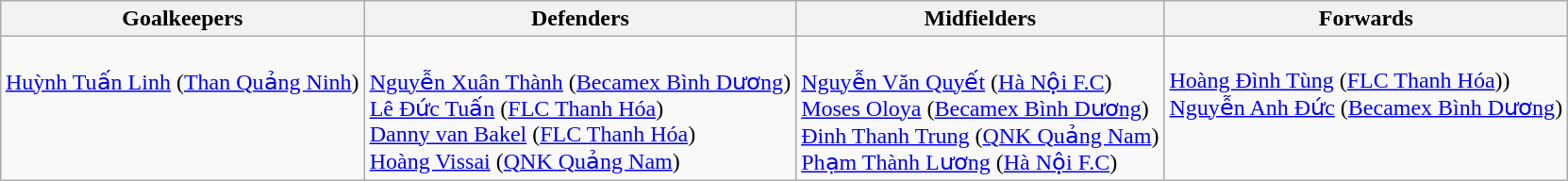<table class="wikitable" style="mArgin: 0 auto;">
<tr>
<th>Goalkeepers</th>
<th>Defenders</th>
<th>Midfielders</th>
<th>Forwards</th>
</tr>
<tr>
<td valign=top><br> <a href='#'>Huỳnh Tuấn Linh</a> (<a href='#'>Than Quảng Ninh</a>)</td>
<td valign=top><br> <a href='#'>Nguyễn Xuân Thành</a> (<a href='#'>Becamex Bình Dương</a>)<br>
 <a href='#'>Lê Đức Tuấn</a> (<a href='#'>FLC Thanh Hóa</a>)<br>
 <a href='#'>Danny van Bakel</a> (<a href='#'>FLC Thanh Hóa</a>)<br>
 <a href='#'>Hoàng Vissai</a> (<a href='#'>QNK Quảng Nam</a>)</td>
<td valign=top><br> <a href='#'>Nguyễn Văn Quyết</a> (<a href='#'>Hà Nội F.C</a>)<br>
 <a href='#'>Moses Oloya</a> (<a href='#'>Becamex Bình Dương</a>)<br>
 <a href='#'>Đinh Thanh Trung</a> (<a href='#'>QNK Quảng Nam</a>)<br>
 <a href='#'>Phạm Thành Lương</a> (<a href='#'>Hà Nội F.C</a>)</td>
<td valign=top><br> <a href='#'>Hoàng Đình Tùng</a> (<a href='#'>FLC Thanh Hóa</a>))<br>
 <a href='#'>Nguyễn Anh Đức</a> (<a href='#'>Becamex Bình Dương</a>)</td>
</tr>
</table>
